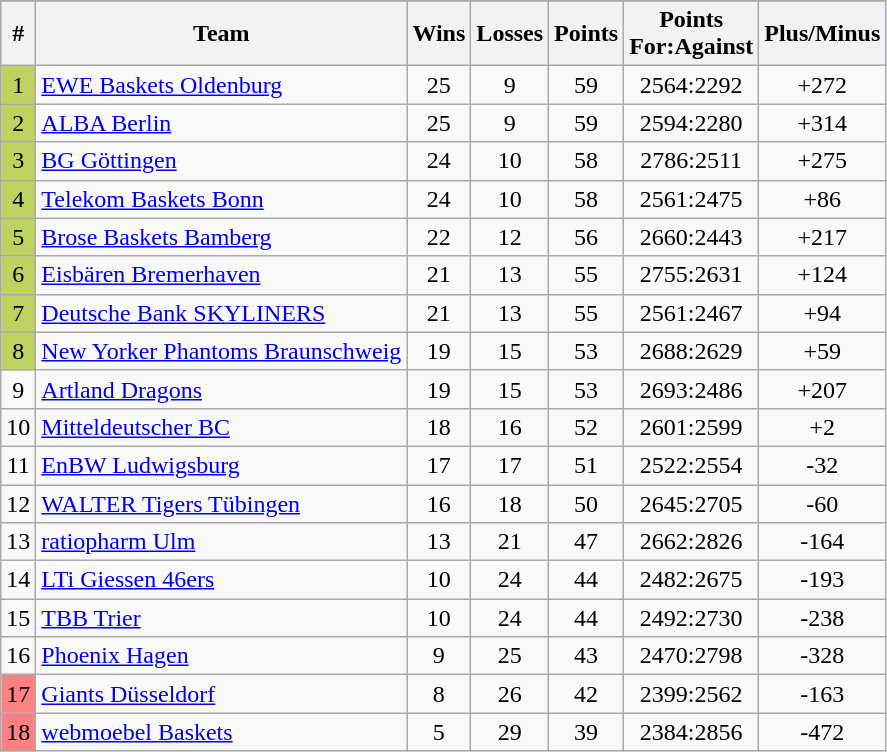<table class="wikitable"   margin:1em 2em 1em 1em" border="1">
<tr align=center>
</tr>
<tr bgcolor="#CAE1FF">
<th>#</th>
<th align=left>Team</th>
<th>Wins<br></th>
<th>Losses<br></th>
<th>Points</th>
<th>Points <br>For:Against</th>
<th>Plus/Minus <br></th>
</tr>
<tr align=center>
<td bgcolor="#bcd35f">1</td>
<td align=left><a href='#'>EWE Baskets Oldenburg</a></td>
<td>25</td>
<td>9</td>
<td>59</td>
<td>2564:2292</td>
<td>+272</td>
</tr>
<tr align=center>
<td bgcolor="#bcd35f">2</td>
<td align=left><a href='#'>ALBA Berlin</a></td>
<td>25</td>
<td>9</td>
<td>59</td>
<td>2594:2280</td>
<td>+314</td>
</tr>
<tr align=center>
<td bgcolor="#bcd35f">3</td>
<td align=left><a href='#'>BG Göttingen</a></td>
<td>24</td>
<td>10</td>
<td>58</td>
<td>2786:2511</td>
<td>+275</td>
</tr>
<tr align=center>
<td bgcolor="#bcd35f">4</td>
<td align=left><a href='#'>Telekom Baskets Bonn</a></td>
<td>24</td>
<td>10</td>
<td>58</td>
<td>2561:2475</td>
<td>+86</td>
</tr>
<tr align=center>
<td bgcolor="#bcd35f">5</td>
<td align=left><a href='#'>Brose Baskets Bamberg</a></td>
<td>22</td>
<td>12</td>
<td>56</td>
<td>2660:2443</td>
<td>+217</td>
</tr>
<tr align=center>
<td bgcolor="#bcd35f">6</td>
<td align=left><a href='#'>Eisbären Bremerhaven</a></td>
<td>21</td>
<td>13</td>
<td>55</td>
<td>2755:2631</td>
<td>+124</td>
</tr>
<tr align=center>
<td bgcolor="#bcd35f">7</td>
<td align=left><a href='#'>Deutsche Bank SKYLINERS</a></td>
<td>21</td>
<td>13</td>
<td>55</td>
<td>2561:2467</td>
<td>+94</td>
</tr>
<tr align=center>
<td bgcolor="#bcd35f">8</td>
<td align=left><a href='#'>New Yorker Phantoms Braunschweig</a></td>
<td>19</td>
<td>15</td>
<td>53</td>
<td>2688:2629</td>
<td>+59</td>
</tr>
<tr align=center>
<td>9</td>
<td align=left><a href='#'>Artland Dragons</a></td>
<td>19</td>
<td>15</td>
<td>53</td>
<td>2693:2486</td>
<td>+207</td>
</tr>
<tr align=center>
<td>10</td>
<td align=left><a href='#'>Mitteldeutscher BC</a></td>
<td>18</td>
<td>16</td>
<td>52</td>
<td>2601:2599</td>
<td>+2</td>
</tr>
<tr align=center>
<td>11</td>
<td align=left><a href='#'>EnBW Ludwigsburg</a></td>
<td>17</td>
<td>17</td>
<td>51</td>
<td>2522:2554</td>
<td>-32</td>
</tr>
<tr align=center>
<td>12</td>
<td align=left><a href='#'>WALTER Tigers Tübingen</a></td>
<td>16</td>
<td>18</td>
<td>50</td>
<td>2645:2705</td>
<td>-60</td>
</tr>
<tr align=center>
<td>13</td>
<td align=left><a href='#'>ratiopharm Ulm</a></td>
<td>13</td>
<td>21</td>
<td>47</td>
<td>2662:2826</td>
<td>-164</td>
</tr>
<tr align=center>
<td>14</td>
<td align=left><a href='#'>LTi Giessen 46ers</a></td>
<td>10</td>
<td>24</td>
<td>44</td>
<td>2482:2675</td>
<td>-193</td>
</tr>
<tr align=center>
<td>15</td>
<td align=left><a href='#'>TBB Trier</a></td>
<td>10</td>
<td>24</td>
<td>44</td>
<td>2492:2730</td>
<td>-238</td>
</tr>
<tr align=center>
<td>16</td>
<td align=left><a href='#'>Phoenix Hagen</a></td>
<td>9</td>
<td>25</td>
<td>43</td>
<td>2470:2798</td>
<td>-328</td>
</tr>
<tr align=center>
<td bgcolor="#ff8080">17</td>
<td align=left><a href='#'>Giants Düsseldorf</a></td>
<td>8</td>
<td>26</td>
<td>42</td>
<td>2399:2562</td>
<td>-163</td>
</tr>
<tr align=center>
<td bgcolor="#ff8080">18</td>
<td align=left><a href='#'>webmoebel Baskets</a></td>
<td>5</td>
<td>29</td>
<td>39</td>
<td>2384:2856</td>
<td>-472</td>
</tr>
</table>
